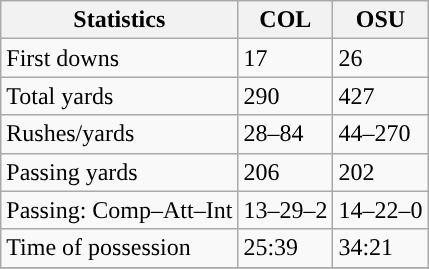<table class="wikitable" style="float: left;">
<tr>
<th>Statistics</th>
<th>COL</th>
<th>OSU</th>
</tr>
<tr>
<td>First downs</td>
<td>17</td>
<td>26</td>
</tr>
<tr>
<td>Total yards</td>
<td>290</td>
<td>427</td>
</tr>
<tr>
<td>Rushes/yards</td>
<td>28–84</td>
<td>44–270</td>
</tr>
<tr>
<td>Passing yards</td>
<td>206</td>
<td>202</td>
</tr>
<tr>
<td>Passing: Comp–Att–Int</td>
<td>13–29–2</td>
<td>14–22–0</td>
</tr>
<tr>
<td>Time of possession</td>
<td>25:39</td>
<td>34:21</td>
</tr>
<tr>
</tr>
</table>
